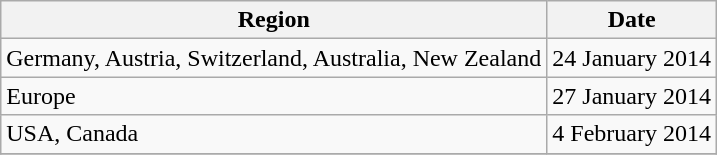<table class="wikitable plainrowheaders">
<tr>
<th scope="col">Region</th>
<th scope="col">Date</th>
</tr>
<tr>
<td>Germany, Austria, Switzerland, Australia, New Zealand</td>
<td>24 January 2014</td>
</tr>
<tr>
<td>Europe</td>
<td>27 January 2014</td>
</tr>
<tr>
<td>USA, Canada</td>
<td>4 February 2014</td>
</tr>
<tr>
</tr>
</table>
